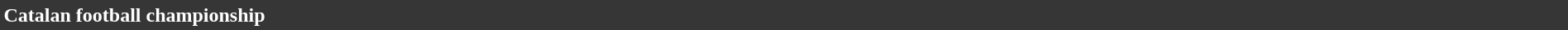<table style="width: 100%; background:#363636; color:white;">
<tr>
<td><strong>Catalan football championship</strong></td>
</tr>
</table>
